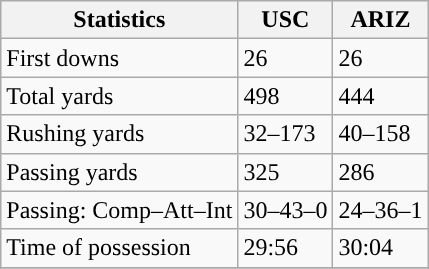<table class="wikitable" style="float: left;">
<tr>
<th>Statistics</th>
<th>USC</th>
<th>ARIZ</th>
</tr>
<tr>
<td>First downs</td>
<td>26</td>
<td>26</td>
</tr>
<tr>
<td>Total yards</td>
<td>498</td>
<td>444</td>
</tr>
<tr>
<td>Rushing yards</td>
<td>32–173</td>
<td>40–158</td>
</tr>
<tr>
<td>Passing yards</td>
<td>325</td>
<td>286</td>
</tr>
<tr>
<td>Passing: Comp–Att–Int</td>
<td>30–43–0</td>
<td>24–36–1</td>
</tr>
<tr>
<td>Time of possession</td>
<td>29:56</td>
<td>30:04</td>
</tr>
<tr>
</tr>
</table>
